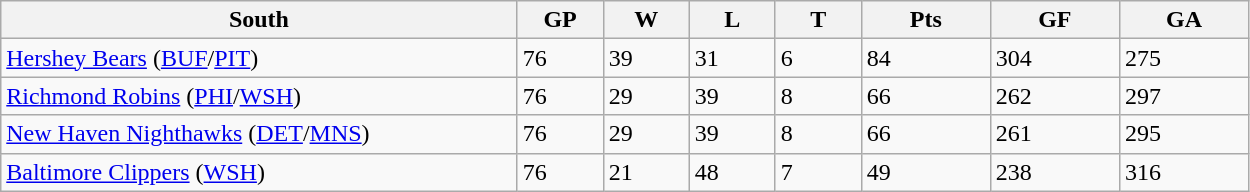<table class="wikitable">
<tr>
<th bgcolor="#DDDDFF" width="30%">South</th>
<th bgcolor="#DDDDFF" width="5%">GP</th>
<th bgcolor="#DDDDFF" width="5%">W</th>
<th bgcolor="#DDDDFF" width="5%">L</th>
<th bgcolor="#DDDDFF" width="5%">T</th>
<th bgcolor="#DDDDFF" width="7.5%">Pts</th>
<th bgcolor="#DDDDFF" width="7.5%">GF</th>
<th bgcolor="#DDDDFF" width="7.5%">GA</th>
</tr>
<tr>
<td><a href='#'>Hershey Bears</a> (<a href='#'>BUF</a>/<a href='#'>PIT</a>)</td>
<td>76</td>
<td>39</td>
<td>31</td>
<td>6</td>
<td>84</td>
<td>304</td>
<td>275</td>
</tr>
<tr>
<td><a href='#'>Richmond Robins</a> (<a href='#'>PHI</a>/<a href='#'>WSH</a>)</td>
<td>76</td>
<td>29</td>
<td>39</td>
<td>8</td>
<td>66</td>
<td>262</td>
<td>297</td>
</tr>
<tr>
<td><a href='#'>New Haven Nighthawks</a> (<a href='#'>DET</a>/<a href='#'>MNS</a>)</td>
<td>76</td>
<td>29</td>
<td>39</td>
<td>8</td>
<td>66</td>
<td>261</td>
<td>295</td>
</tr>
<tr>
<td><a href='#'>Baltimore Clippers</a> (<a href='#'>WSH</a>)</td>
<td>76</td>
<td>21</td>
<td>48</td>
<td>7</td>
<td>49</td>
<td>238</td>
<td>316</td>
</tr>
</table>
